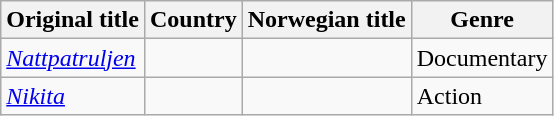<table class="wikitable">
<tr>
<th>Original title</th>
<th>Country</th>
<th>Norwegian title</th>
<th>Genre</th>
</tr>
<tr>
<td><em><a href='#'>Nattpatruljen</a></em></td>
<td></td>
<td></td>
<td>Documentary</td>
</tr>
<tr>
<td><em><a href='#'>Nikita</a></em></td>
<td></td>
<td></td>
<td>Action</td>
</tr>
</table>
